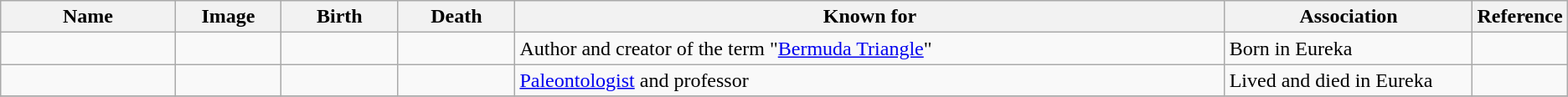<table class="wikitable sortable">
<tr>
<th scope="col" width="140">Name</th>
<th scope="col" width="80" class="unsortable">Image</th>
<th scope="col" width="90">Birth</th>
<th scope="col" width="90">Death</th>
<th scope="col" width="600" class="unsortable">Known for</th>
<th scope="col" width="200" class="unsortable">Association</th>
<th scope="col" width="30" class="unsortable">Reference</th>
</tr>
<tr>
<td></td>
<td></td>
<td align=right></td>
<td align=right></td>
<td>Author and creator of the term "<a href='#'>Bermuda Triangle</a>"</td>
<td>Born in Eureka</td>
<td align="center"></td>
</tr>
<tr>
<td></td>
<td></td>
<td align=right></td>
<td align=right></td>
<td><a href='#'>Paleontologist</a> and professor</td>
<td>Lived and died in Eureka</td>
<td align="center"></td>
</tr>
<tr>
</tr>
</table>
